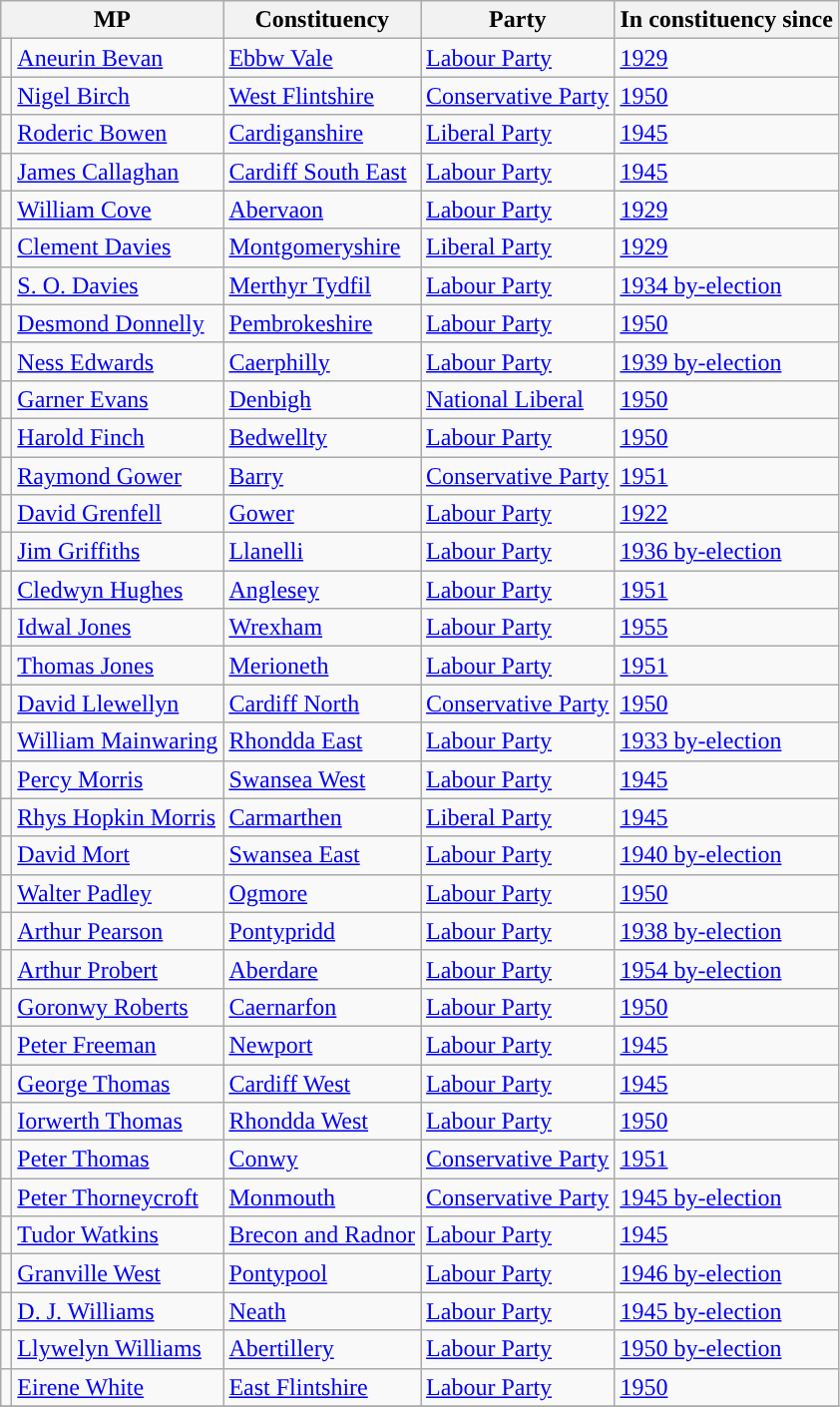<table class="wikitable sortable">
<tr>
<th colspan=2>MP</th>
<th>Constituency</th>
<th>Party</th>
<th>In constituency since</th>
</tr>
<tr>
<td style="color:inherit;background-color: "></td>
<td><a href='#'>Aneurin Bevan</a></td>
<td><a href='#'>Ebbw Vale</a></td>
<td><a href='#'>Labour Party</a></td>
<td><a href='#'>1929</a></td>
</tr>
<tr>
<td style="color:inherit;background-color: "></td>
<td><a href='#'>Nigel Birch</a></td>
<td><a href='#'>West Flintshire</a></td>
<td><a href='#'>Conservative Party</a></td>
<td><a href='#'>1950</a></td>
</tr>
<tr>
<td style="color:inherit;background-color: "></td>
<td><a href='#'>Roderic Bowen</a></td>
<td><a href='#'>Cardiganshire</a></td>
<td><a href='#'>Liberal Party</a></td>
<td><a href='#'>1945</a></td>
</tr>
<tr>
<td style="color:inherit;background-color: "></td>
<td><a href='#'>James Callaghan</a></td>
<td><a href='#'>Cardiff South East</a></td>
<td><a href='#'>Labour Party</a></td>
<td><a href='#'>1945</a></td>
</tr>
<tr>
<td style="color:inherit;background-color: "></td>
<td><a href='#'>William Cove</a></td>
<td><a href='#'>Abervaon</a></td>
<td><a href='#'>Labour Party</a></td>
<td><a href='#'>1929</a></td>
</tr>
<tr>
<td style="color:inherit;background-color: "></td>
<td><a href='#'>Clement Davies</a></td>
<td><a href='#'>Montgomeryshire</a></td>
<td><a href='#'>Liberal Party</a></td>
<td><a href='#'>1929</a></td>
</tr>
<tr>
<td style="color:inherit;background-color: "></td>
<td><a href='#'>S. O. Davies</a></td>
<td><a href='#'>Merthyr Tydfil</a></td>
<td><a href='#'>Labour Party</a></td>
<td><a href='#'>1934 by-election</a></td>
</tr>
<tr>
<td style="color:inherit;background-color: "></td>
<td><a href='#'>Desmond Donnelly</a></td>
<td><a href='#'>Pembrokeshire</a></td>
<td><a href='#'>Labour Party</a></td>
<td><a href='#'>1950</a></td>
</tr>
<tr>
<td style="color:inherit;background-color: "></td>
<td><a href='#'>Ness Edwards</a></td>
<td><a href='#'>Caerphilly</a></td>
<td><a href='#'>Labour Party</a></td>
<td><a href='#'>1939 by-election</a></td>
</tr>
<tr>
<td style="color:inherit;background-color: "></td>
<td><a href='#'>Garner Evans</a></td>
<td><a href='#'>Denbigh</a></td>
<td><a href='#'>National Liberal</a></td>
<td><a href='#'>1950</a></td>
</tr>
<tr>
<td style="color:inherit;background-color: "></td>
<td><a href='#'>Harold Finch</a></td>
<td><a href='#'>Bedwellty</a></td>
<td><a href='#'>Labour Party</a></td>
<td><a href='#'>1950</a></td>
</tr>
<tr>
<td style="color:inherit;background-color: "></td>
<td><a href='#'>Raymond Gower</a></td>
<td><a href='#'>Barry</a></td>
<td><a href='#'>Conservative Party</a></td>
<td><a href='#'>1951</a></td>
</tr>
<tr>
<td style="color:inherit;background-color: "></td>
<td><a href='#'>David Grenfell</a></td>
<td><a href='#'>Gower</a></td>
<td><a href='#'>Labour Party</a></td>
<td><a href='#'>1922</a></td>
</tr>
<tr>
<td style="color:inherit;background-color: "></td>
<td><a href='#'>Jim Griffiths</a></td>
<td><a href='#'>Llanelli</a></td>
<td><a href='#'>Labour Party</a></td>
<td><a href='#'>1936 by-election</a></td>
</tr>
<tr>
<td style="color:inherit;background-color: "></td>
<td><a href='#'>Cledwyn Hughes</a></td>
<td><a href='#'>Anglesey</a></td>
<td><a href='#'>Labour Party</a></td>
<td><a href='#'>1951</a></td>
</tr>
<tr>
<td style="color:inherit;background-color: "></td>
<td><a href='#'>Idwal Jones</a></td>
<td><a href='#'>Wrexham</a></td>
<td><a href='#'>Labour Party</a></td>
<td><a href='#'>1955</a></td>
</tr>
<tr>
<td style="color:inherit;background-color: "></td>
<td><a href='#'>Thomas Jones</a></td>
<td><a href='#'>Merioneth</a></td>
<td><a href='#'>Labour Party</a></td>
<td><a href='#'>1951</a></td>
</tr>
<tr>
<td style="color:inherit;background-color: "></td>
<td><a href='#'>David Llewellyn</a></td>
<td><a href='#'>Cardiff North</a></td>
<td><a href='#'>Conservative Party</a></td>
<td><a href='#'>1950</a></td>
</tr>
<tr>
<td style="color:inherit;background-color: "></td>
<td><a href='#'>William Mainwaring</a></td>
<td><a href='#'>Rhondda East</a></td>
<td><a href='#'>Labour Party</a></td>
<td><a href='#'>1933 by-election</a></td>
</tr>
<tr>
<td style="color:inherit;background-color: "></td>
<td><a href='#'>Percy Morris</a></td>
<td><a href='#'>Swansea West</a></td>
<td><a href='#'>Labour Party</a></td>
<td><a href='#'>1945</a></td>
</tr>
<tr>
<td style="color:inherit;background-color: "></td>
<td><a href='#'>Rhys Hopkin Morris</a></td>
<td><a href='#'>Carmarthen</a></td>
<td><a href='#'>Liberal Party</a></td>
<td><a href='#'>1945</a></td>
</tr>
<tr>
<td style="color:inherit;background-color: "></td>
<td><a href='#'>David Mort</a></td>
<td><a href='#'>Swansea East</a></td>
<td><a href='#'>Labour Party</a></td>
<td><a href='#'>1940 by-election</a></td>
</tr>
<tr>
<td style="color:inherit;background-color: "></td>
<td><a href='#'>Walter Padley</a></td>
<td><a href='#'>Ogmore</a></td>
<td><a href='#'>Labour Party</a></td>
<td><a href='#'>1950</a></td>
</tr>
<tr>
<td style="color:inherit;background-color: "></td>
<td><a href='#'>Arthur Pearson</a></td>
<td><a href='#'>Pontypridd</a></td>
<td><a href='#'>Labour Party</a></td>
<td><a href='#'>1938 by-election</a></td>
</tr>
<tr>
<td style="color:inherit;background-color: "></td>
<td><a href='#'>Arthur Probert</a></td>
<td><a href='#'>Aberdare</a></td>
<td><a href='#'>Labour Party</a></td>
<td><a href='#'>1954 by-election</a></td>
</tr>
<tr>
<td style="color:inherit;background-color: "></td>
<td><a href='#'>Goronwy Roberts</a></td>
<td><a href='#'>Caernarfon</a></td>
<td><a href='#'>Labour Party</a></td>
<td><a href='#'>1950</a></td>
</tr>
<tr>
<td style="color:inherit;background-color: "></td>
<td><a href='#'>Peter Freeman</a></td>
<td><a href='#'>Newport</a></td>
<td><a href='#'>Labour Party</a></td>
<td><a href='#'>1945</a></td>
</tr>
<tr>
<td style="color:inherit;background-color: "></td>
<td><a href='#'>George Thomas</a></td>
<td><a href='#'>Cardiff West</a></td>
<td><a href='#'>Labour Party</a></td>
<td><a href='#'>1945</a></td>
</tr>
<tr>
<td style="color:inherit;background-color: "></td>
<td><a href='#'>Iorwerth Thomas</a></td>
<td><a href='#'>Rhondda West</a></td>
<td><a href='#'>Labour Party</a></td>
<td><a href='#'>1950</a></td>
</tr>
<tr>
<td style="color:inherit;background-color: "></td>
<td><a href='#'>Peter Thomas</a></td>
<td><a href='#'>Conwy</a></td>
<td><a href='#'>Conservative Party</a></td>
<td><a href='#'>1951</a></td>
</tr>
<tr>
<td style="color:inherit;background-color: "></td>
<td><a href='#'>Peter Thorneycroft</a></td>
<td><a href='#'>Monmouth</a></td>
<td><a href='#'>Conservative Party</a></td>
<td><a href='#'>1945 by-election</a></td>
</tr>
<tr>
<td style="color:inherit;background-color: "></td>
<td><a href='#'>Tudor Watkins</a></td>
<td><a href='#'>Brecon and Radnor</a></td>
<td><a href='#'>Labour Party</a></td>
<td><a href='#'>1945</a></td>
</tr>
<tr>
<td style="color:inherit;background-color: "></td>
<td><a href='#'>Granville West</a></td>
<td><a href='#'>Pontypool</a></td>
<td><a href='#'>Labour Party</a></td>
<td><a href='#'>1946 by-election</a></td>
</tr>
<tr>
<td style="color:inherit;background-color: "></td>
<td><a href='#'>D. J. Williams</a></td>
<td><a href='#'>Neath</a></td>
<td><a href='#'>Labour Party</a></td>
<td><a href='#'>1945 by-election</a></td>
</tr>
<tr>
<td style="color:inherit;background-color: "></td>
<td><a href='#'>Llywelyn Williams</a></td>
<td><a href='#'>Abertillery</a></td>
<td><a href='#'>Labour Party</a></td>
<td><a href='#'>1950 by-election</a></td>
</tr>
<tr>
<td style="color:inherit;background-color: "></td>
<td><a href='#'>Eirene White</a></td>
<td><a href='#'>East Flintshire</a></td>
<td><a href='#'>Labour Party</a></td>
<td><a href='#'>1950</a></td>
</tr>
<tr>
</tr>
</table>
